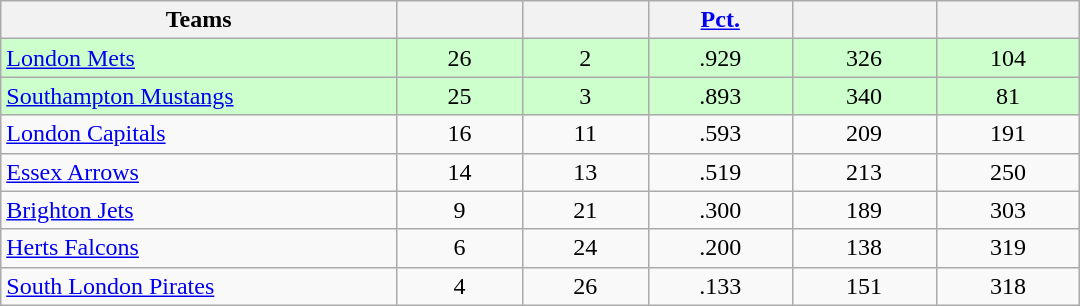<table class="wikitable sortable" width="57%" style="text-align:center;">
<tr>
<th width="22%">Teams</th>
<th width="7%"></th>
<th width="7%"></th>
<th width="8%"><a href='#'>Pct.</a></th>
<th width="8%"></th>
<th width="8%"></th>
</tr>
<tr bgcolor=ccffcc>
<td align=left><a href='#'>London Mets</a></td>
<td>26</td>
<td>2</td>
<td>.929</td>
<td>326</td>
<td>104</td>
</tr>
<tr bgcolor=ccffcc>
<td align=left><a href='#'>Southampton Mustangs</a></td>
<td>25</td>
<td>3</td>
<td>.893</td>
<td>340</td>
<td>81</td>
</tr>
<tr>
<td align=left><a href='#'>London Capitals</a></td>
<td>16</td>
<td>11</td>
<td>.593</td>
<td>209</td>
<td>191</td>
</tr>
<tr>
<td align=left><a href='#'>Essex Arrows</a></td>
<td>14</td>
<td>13</td>
<td>.519</td>
<td>213</td>
<td>250</td>
</tr>
<tr>
<td align=left><a href='#'>Brighton Jets</a></td>
<td>9</td>
<td>21</td>
<td>.300</td>
<td>189</td>
<td>303</td>
</tr>
<tr>
<td align=left><a href='#'>Herts Falcons</a></td>
<td>6</td>
<td>24</td>
<td>.200</td>
<td>138</td>
<td>319</td>
</tr>
<tr>
<td align=left><a href='#'>South London Pirates</a></td>
<td>4</td>
<td>26</td>
<td>.133</td>
<td>151</td>
<td>318</td>
</tr>
</table>
